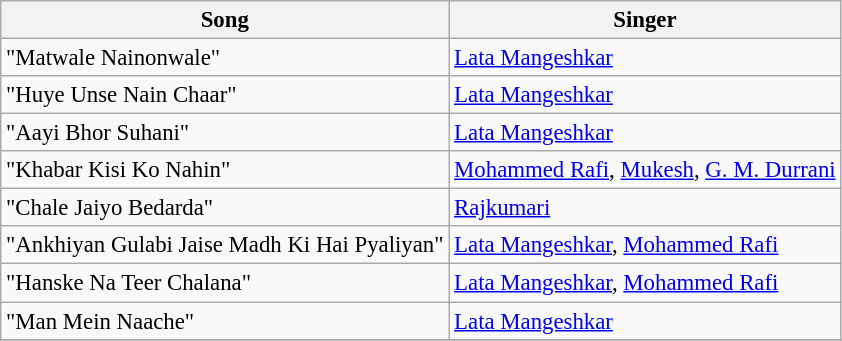<table class="wikitable" style="font-size:95%;">
<tr>
<th>Song</th>
<th>Singer</th>
</tr>
<tr>
<td>"Matwale Nainonwale"</td>
<td><a href='#'>Lata Mangeshkar</a></td>
</tr>
<tr>
<td>"Huye Unse Nain Chaar"</td>
<td><a href='#'>Lata Mangeshkar</a></td>
</tr>
<tr>
<td>"Aayi Bhor Suhani"</td>
<td><a href='#'>Lata Mangeshkar</a></td>
</tr>
<tr>
<td>"Khabar Kisi Ko Nahin"</td>
<td><a href='#'>Mohammed Rafi</a>, <a href='#'>Mukesh</a>, <a href='#'>G. M. Durrani</a></td>
</tr>
<tr>
<td>"Chale Jaiyo Bedarda"</td>
<td><a href='#'>Rajkumari</a></td>
</tr>
<tr>
<td>"Ankhiyan Gulabi Jaise Madh Ki Hai Pyaliyan"</td>
<td><a href='#'>Lata Mangeshkar</a>, <a href='#'>Mohammed Rafi</a></td>
</tr>
<tr>
<td>"Hanske Na Teer Chalana"</td>
<td><a href='#'>Lata Mangeshkar</a>, <a href='#'>Mohammed Rafi</a></td>
</tr>
<tr>
<td>"Man Mein Naache"</td>
<td><a href='#'>Lata Mangeshkar</a></td>
</tr>
<tr>
</tr>
</table>
